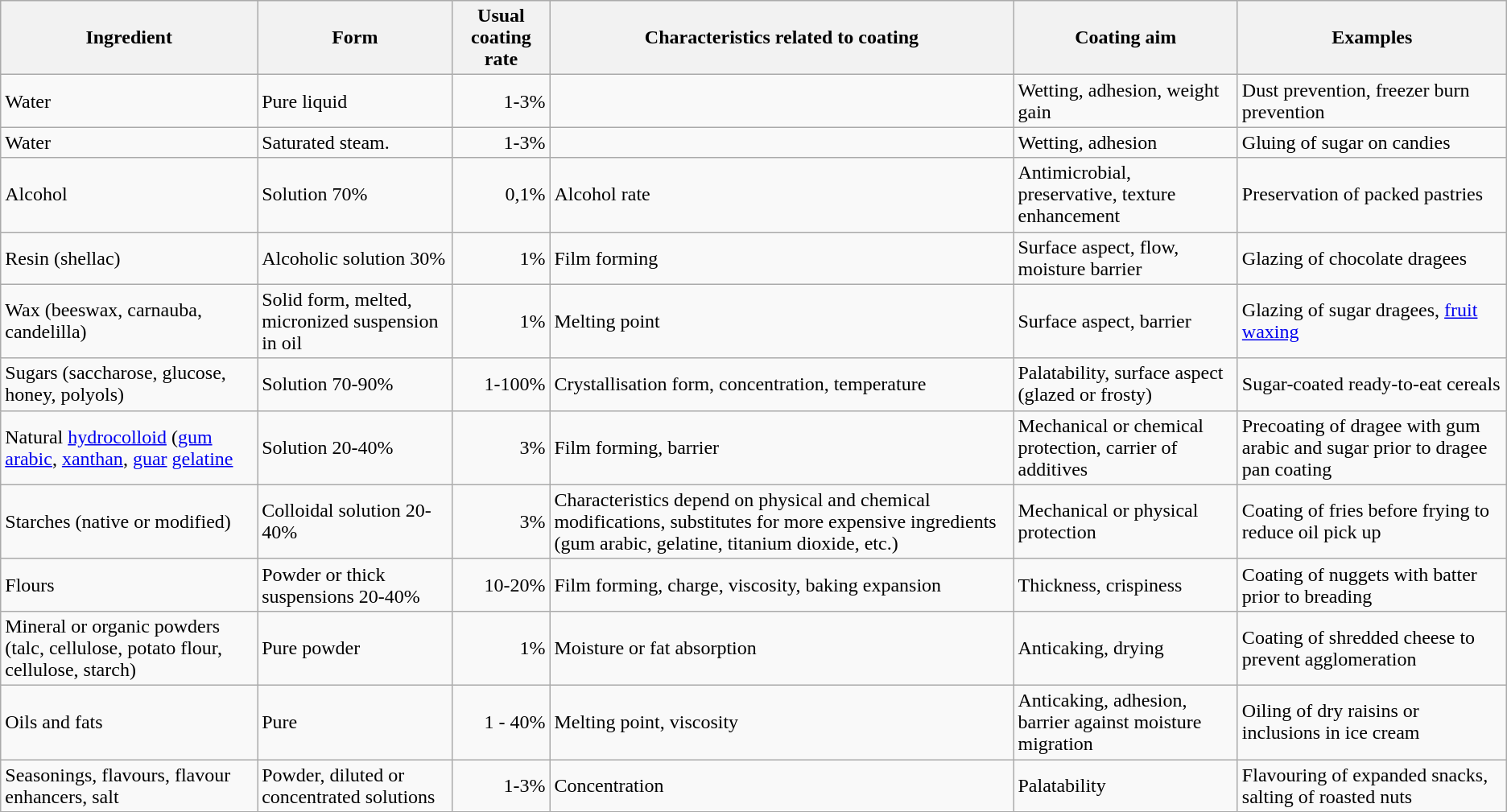<table class="wikitable">
<tr>
<th>Ingredient</th>
<th>Form</th>
<th>Usual coating rate</th>
<th>Characteristics related to coating</th>
<th>Coating aim</th>
<th>Examples</th>
</tr>
<tr>
<td>Water</td>
<td>Pure liquid</td>
<td align="right">1-3%</td>
<td></td>
<td>Wetting, adhesion, weight gain</td>
<td>Dust prevention, freezer burn prevention</td>
</tr>
<tr>
<td>Water</td>
<td>Saturated steam.</td>
<td align="right">1-3%</td>
<td></td>
<td>Wetting, adhesion</td>
<td>Gluing of sugar on candies</td>
</tr>
<tr>
<td>Alcohol</td>
<td>Solution 70%</td>
<td align="right">0,1%</td>
<td>Alcohol rate</td>
<td>Antimicrobial, preservative, texture enhancement</td>
<td>Preservation of packed pastries</td>
</tr>
<tr>
<td>Resin (shellac)</td>
<td>Alcoholic solution 30%</td>
<td align="right">1%</td>
<td>Film forming</td>
<td>Surface aspect, flow, moisture barrier</td>
<td>Glazing of chocolate dragees</td>
</tr>
<tr>
<td>Wax (beeswax, carnauba, candelilla)</td>
<td>Solid form, melted, micronized suspension in oil</td>
<td align="right">1%</td>
<td>Melting point</td>
<td>Surface aspect, barrier</td>
<td>Glazing of sugar dragees, <a href='#'>fruit waxing</a></td>
</tr>
<tr>
<td>Sugars (saccharose, glucose, honey, polyols)</td>
<td>Solution 70-90%</td>
<td align="right">1-100%</td>
<td>Crystallisation form, concentration, temperature</td>
<td>Palatability, surface aspect (glazed or frosty)</td>
<td>Sugar-coated ready-to-eat cereals</td>
</tr>
<tr>
<td>Natural <a href='#'>hydrocolloid</a> (<a href='#'>gum arabic</a>, <a href='#'>xanthan</a>, <a href='#'>guar</a> <a href='#'>gelatine</a></td>
<td>Solution 20-40%</td>
<td align="right">3%</td>
<td>Film forming, barrier</td>
<td>Mechanical or chemical protection, carrier of additives</td>
<td>Precoating of dragee with gum arabic and sugar prior to dragee pan coating</td>
</tr>
<tr>
<td>Starches (native or modified)</td>
<td>Colloidal solution 20-40%</td>
<td align="right">3%</td>
<td>Characteristics depend on physical and chemical modifications, substitutes for more expensive ingredients (gum arabic, gelatine, titanium dioxide, etc.)</td>
<td>Mechanical or physical protection</td>
<td>Coating of fries before frying to reduce oil pick up</td>
</tr>
<tr>
<td>Flours</td>
<td>Powder or thick suspensions 20-40%</td>
<td align="right">10-20%</td>
<td>Film forming, charge, viscosity, baking expansion</td>
<td>Thickness, crispiness</td>
<td>Coating of nuggets with batter prior to breading</td>
</tr>
<tr>
<td>Mineral or organic powders (talc, cellulose, potato flour, cellulose, starch)</td>
<td>Pure powder</td>
<td align="right">1%</td>
<td>Moisture or fat absorption</td>
<td>Anticaking, drying</td>
<td>Coating of shredded cheese to prevent agglomeration</td>
</tr>
<tr>
<td>Oils and fats</td>
<td>Pure</td>
<td align="right">1 - 40%</td>
<td>Melting point, viscosity</td>
<td>Anticaking, adhesion, barrier against moisture migration</td>
<td>Oiling of dry raisins or inclusions in ice cream</td>
</tr>
<tr>
<td>Seasonings, flavours, flavour enhancers, salt</td>
<td>Powder, diluted or concentrated solutions</td>
<td align="right">1-3%</td>
<td>Concentration</td>
<td>Palatability</td>
<td>Flavouring of expanded snacks, salting of roasted nuts</td>
</tr>
<tr>
</tr>
</table>
